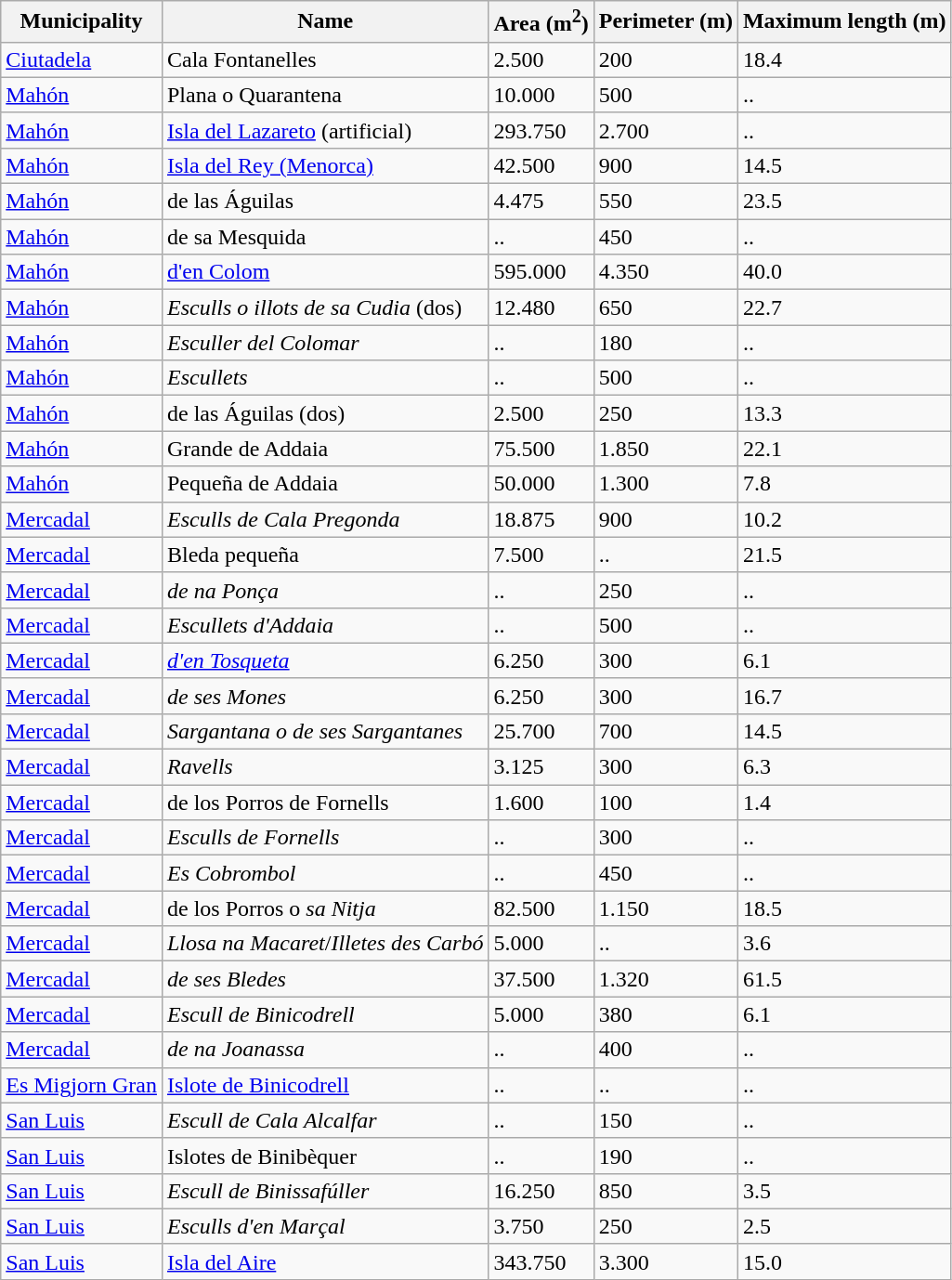<table class="wikitable sortable">
<tr>
<th>Municipality</th>
<th>Name</th>
<th>Area (m<sup>2</sup>)</th>
<th>Perimeter (m)</th>
<th>Maximum length (m)</th>
</tr>
<tr>
<td><a href='#'>Ciutadela</a></td>
<td>Cala Fontanelles</td>
<td>2.500</td>
<td>200</td>
<td>18.4</td>
</tr>
<tr>
<td><a href='#'>Mahón</a></td>
<td>Plana o Quarantena</td>
<td>10.000</td>
<td>500</td>
<td>..</td>
</tr>
<tr>
<td><a href='#'>Mahón</a></td>
<td><a href='#'>Isla del Lazareto</a> (artificial)</td>
<td>293.750</td>
<td>2.700</td>
<td>..</td>
</tr>
<tr>
<td><a href='#'>Mahón</a></td>
<td><a href='#'>Isla del Rey (Menorca)</a></td>
<td>42.500</td>
<td>900</td>
<td>14.5</td>
</tr>
<tr>
<td><a href='#'>Mahón</a></td>
<td>de las Águilas</td>
<td>4.475</td>
<td>550</td>
<td>23.5</td>
</tr>
<tr>
<td><a href='#'>Mahón</a></td>
<td>de sa Mesquida</td>
<td>..</td>
<td>450</td>
<td>..</td>
</tr>
<tr>
<td><a href='#'>Mahón</a></td>
<td><a href='#'>d'en Colom</a></td>
<td>595.000</td>
<td>4.350</td>
<td>40.0</td>
</tr>
<tr>
<td><a href='#'>Mahón</a></td>
<td><em>Esculls o illots de sa Cudia</em> (dos)</td>
<td>12.480</td>
<td>650</td>
<td>22.7</td>
</tr>
<tr>
<td><a href='#'>Mahón</a></td>
<td><em>Esculler del Colomar</em></td>
<td>..</td>
<td>180</td>
<td>..</td>
</tr>
<tr>
<td><a href='#'>Mahón</a></td>
<td><em>Escullets</em></td>
<td>..</td>
<td>500</td>
<td>..</td>
</tr>
<tr>
<td><a href='#'>Mahón</a></td>
<td>de las Águilas (dos)</td>
<td>2.500</td>
<td>250</td>
<td>13.3</td>
</tr>
<tr>
<td><a href='#'>Mahón</a></td>
<td>Grande de Addaia</td>
<td>75.500</td>
<td>1.850</td>
<td>22.1</td>
</tr>
<tr>
<td><a href='#'>Mahón</a></td>
<td>Pequeña de Addaia</td>
<td>50.000</td>
<td>1.300</td>
<td>7.8</td>
</tr>
<tr>
<td><a href='#'>Mercadal</a></td>
<td><em>Esculls de Cala Pregonda</em></td>
<td>18.875</td>
<td>900</td>
<td>10.2</td>
</tr>
<tr>
<td><a href='#'>Mercadal</a></td>
<td>Bleda pequeña</td>
<td>7.500</td>
<td>..</td>
<td>21.5</td>
</tr>
<tr>
<td><a href='#'>Mercadal</a></td>
<td><em>de na Ponça</em></td>
<td>..</td>
<td>250</td>
<td>..</td>
</tr>
<tr>
<td><a href='#'>Mercadal</a></td>
<td><em>Escullets d'Addaia</em></td>
<td>..</td>
<td>500</td>
<td>..</td>
</tr>
<tr>
<td><a href='#'>Mercadal</a></td>
<td><em><a href='#'>d'en Tosqueta</a></em></td>
<td>6.250</td>
<td>300</td>
<td>6.1</td>
</tr>
<tr>
<td><a href='#'>Mercadal</a></td>
<td><em>de ses Mones</em></td>
<td>6.250</td>
<td>300</td>
<td>16.7</td>
</tr>
<tr>
<td><a href='#'>Mercadal</a></td>
<td><em>Sargantana o de ses Sargantanes</em></td>
<td>25.700</td>
<td>700</td>
<td>14.5</td>
</tr>
<tr>
<td><a href='#'>Mercadal</a></td>
<td><em>Ravells</em></td>
<td>3.125</td>
<td>300</td>
<td>6.3</td>
</tr>
<tr>
<td><a href='#'>Mercadal</a></td>
<td>de los Porros de Fornells</td>
<td>1.600</td>
<td>100</td>
<td>1.4</td>
</tr>
<tr>
<td><a href='#'>Mercadal</a></td>
<td><em>Esculls de Fornells</em></td>
<td>..</td>
<td>300</td>
<td>..</td>
</tr>
<tr>
<td><a href='#'>Mercadal</a></td>
<td><em>Es Cobrombol</em></td>
<td>..</td>
<td>450</td>
<td>..</td>
</tr>
<tr>
<td><a href='#'>Mercadal</a></td>
<td>de los Porros o <em>sa Nitja</em></td>
<td>82.500</td>
<td>1.150</td>
<td>18.5</td>
</tr>
<tr>
<td><a href='#'>Mercadal</a></td>
<td><em>Llosa na Macaret</em>/<em>Illetes des Carbó</em></td>
<td>5.000</td>
<td>..</td>
<td>3.6</td>
</tr>
<tr>
<td><a href='#'>Mercadal</a></td>
<td><em>de ses Bledes</em></td>
<td>37.500</td>
<td>1.320</td>
<td>61.5</td>
</tr>
<tr>
<td><a href='#'>Mercadal</a></td>
<td><em>Escull de Binicodrell</em></td>
<td>5.000</td>
<td>380</td>
<td>6.1</td>
</tr>
<tr>
<td><a href='#'>Mercadal</a></td>
<td><em>de na Joanassa</em></td>
<td>..</td>
<td>400</td>
<td>..</td>
</tr>
<tr>
<td><a href='#'>Es Migjorn Gran</a></td>
<td><a href='#'>Islote de Binicodrell</a></td>
<td>..</td>
<td>..</td>
<td>..</td>
</tr>
<tr>
<td><a href='#'>San Luis</a></td>
<td><em>Escull de Cala Alcalfar</em></td>
<td>..</td>
<td>150</td>
<td>..</td>
</tr>
<tr>
<td><a href='#'>San Luis</a></td>
<td>Islotes de Binibèquer</td>
<td>..</td>
<td>190</td>
<td>..</td>
</tr>
<tr>
<td><a href='#'>San Luis</a></td>
<td><em>Escull de Binissafúller</em></td>
<td>16.250</td>
<td>850</td>
<td>3.5</td>
</tr>
<tr>
<td><a href='#'>San Luis</a></td>
<td><em>Esculls d'en Marçal</em></td>
<td>3.750</td>
<td>250</td>
<td>2.5</td>
</tr>
<tr>
<td><a href='#'>San Luis</a></td>
<td><a href='#'>Isla del Aire</a></td>
<td>343.750</td>
<td>3.300</td>
<td>15.0</td>
</tr>
</table>
